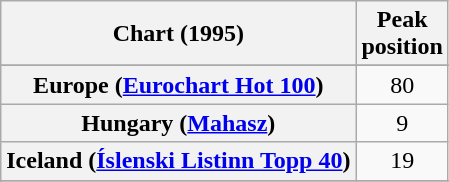<table class="wikitable sortable plainrowheaders" style="text-align:center">
<tr>
<th scope="col">Chart (1995)</th>
<th scope="col">Peak<br>position</th>
</tr>
<tr>
</tr>
<tr>
<th scope="row">Europe (<a href='#'>Eurochart Hot 100</a>)</th>
<td>80</td>
</tr>
<tr>
<th scope="row">Hungary (<a href='#'>Mahasz</a>)</th>
<td>9</td>
</tr>
<tr>
<th scope="row">Iceland (<a href='#'>Íslenski Listinn Topp 40</a>)</th>
<td>19</td>
</tr>
<tr>
</tr>
<tr>
</tr>
<tr>
</tr>
<tr>
</tr>
<tr>
</tr>
<tr>
</tr>
</table>
